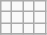<table class="wikitable">
<tr>
<td></td>
<td></td>
<td></td>
<td></td>
</tr>
<tr>
<td></td>
<td></td>
<td></td>
<td></td>
</tr>
<tr>
<td></td>
<td></td>
<td></td>
<td></td>
</tr>
<tr>
</tr>
</table>
